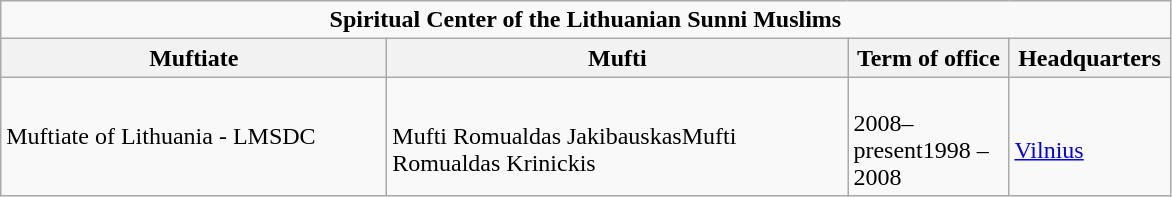<table class=wikitable>
<tr>
<td colspan=4 align=center><strong>Spiritual Center of the Lithuanian Sunni Muslims</strong></td>
</tr>
<tr>
<th scope="row" width="250">Muftiate</th>
<th scope="row" width="300">Mufti</th>
<th scope="row" width="100">Term of office</th>
<th scope="row" width="100">Headquarters</th>
</tr>
<tr>
<td>Muftiate of Lithuania - LMSDC</td>
<td><br>Mufti Romualdas JakibauskasMufti Romualdas Krinickis</td>
<td><br>2008–present1998 – 2008</td>
<td><br><a href='#'>Vilnius</a></td>
</tr>
</table>
